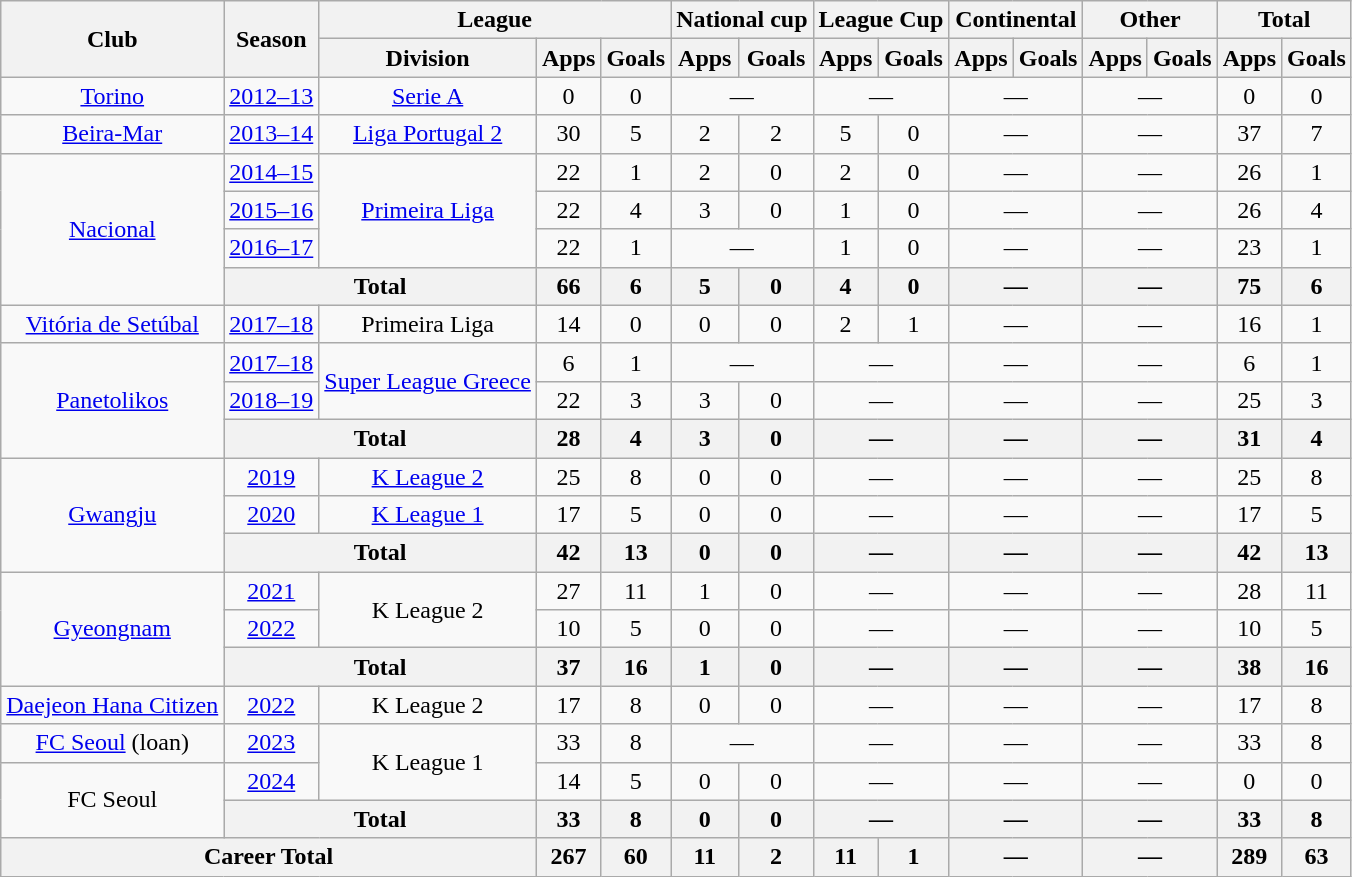<table class="wikitable" style="text-align:center">
<tr>
<th rowspan="2">Club</th>
<th rowspan="2">Season</th>
<th colspan="3">League</th>
<th colspan="2">National cup</th>
<th colspan="2">League Cup</th>
<th colspan="2">Continental</th>
<th colspan="2">Other</th>
<th colspan="2">Total</th>
</tr>
<tr>
<th>Division</th>
<th>Apps</th>
<th>Goals</th>
<th>Apps</th>
<th>Goals</th>
<th>Apps</th>
<th>Goals</th>
<th>Apps</th>
<th>Goals</th>
<th>Apps</th>
<th>Goals</th>
<th>Apps</th>
<th>Goals</th>
</tr>
<tr>
<td><a href='#'>Torino</a></td>
<td><a href='#'>2012–13</a></td>
<td><a href='#'>Serie A</a></td>
<td>0</td>
<td>0</td>
<td colspan="2">—</td>
<td colspan="2">—</td>
<td colspan="2">—</td>
<td colspan="2">—</td>
<td>0</td>
<td>0</td>
</tr>
<tr>
<td><a href='#'>Beira-Mar</a></td>
<td><a href='#'>2013–14</a></td>
<td><a href='#'>Liga Portugal 2</a></td>
<td>30</td>
<td>5</td>
<td>2</td>
<td>2</td>
<td>5</td>
<td>0</td>
<td colspan="2">—</td>
<td colspan="2">—</td>
<td>37</td>
<td>7</td>
</tr>
<tr>
<td rowspan="4"><a href='#'>Nacional</a></td>
<td><a href='#'>2014–15</a></td>
<td rowspan="3"><a href='#'>Primeira Liga</a></td>
<td>22</td>
<td>1</td>
<td>2</td>
<td>0</td>
<td>2</td>
<td>0</td>
<td colspan="2">—</td>
<td colspan="2">—</td>
<td>26</td>
<td>1</td>
</tr>
<tr>
<td><a href='#'>2015–16</a></td>
<td>22</td>
<td>4</td>
<td>3</td>
<td>0</td>
<td>1</td>
<td>0</td>
<td colspan="2">—</td>
<td colspan="2">—</td>
<td>26</td>
<td>4</td>
</tr>
<tr>
<td><a href='#'>2016–17</a></td>
<td>22</td>
<td>1</td>
<td colspan="2">—</td>
<td>1</td>
<td>0</td>
<td colspan="2">—</td>
<td colspan="2">—</td>
<td>23</td>
<td>1</td>
</tr>
<tr>
<th colspan="2">Total</th>
<th>66</th>
<th>6</th>
<th>5</th>
<th>0</th>
<th>4</th>
<th>0</th>
<th colspan="2">—</th>
<th colspan="2">—</th>
<th>75</th>
<th>6</th>
</tr>
<tr>
<td><a href='#'>Vitória de Setúbal</a></td>
<td><a href='#'>2017–18</a></td>
<td>Primeira Liga</td>
<td>14</td>
<td>0</td>
<td>0</td>
<td>0</td>
<td>2</td>
<td>1</td>
<td colspan="2">—</td>
<td colspan="2">—</td>
<td>16</td>
<td>1</td>
</tr>
<tr>
<td rowspan="3"><a href='#'>Panetolikos</a></td>
<td><a href='#'>2017–18</a></td>
<td rowspan="2"><a href='#'>Super League Greece</a></td>
<td>6</td>
<td>1</td>
<td colspan="2">—</td>
<td colspan="2">—</td>
<td colspan="2">—</td>
<td colspan="2">—</td>
<td>6</td>
<td>1</td>
</tr>
<tr>
<td><a href='#'>2018–19</a></td>
<td>22</td>
<td>3</td>
<td>3</td>
<td>0</td>
<td colspan="2">—</td>
<td colspan="2">—</td>
<td colspan="2">—</td>
<td>25</td>
<td>3</td>
</tr>
<tr>
<th colspan="2">Total</th>
<th>28</th>
<th>4</th>
<th>3</th>
<th>0</th>
<th colspan="2">—</th>
<th colspan="2">—</th>
<th colspan="2">—</th>
<th>31</th>
<th>4</th>
</tr>
<tr>
<td rowspan="3"><a href='#'>Gwangju</a></td>
<td><a href='#'>2019</a></td>
<td><a href='#'>K League 2</a></td>
<td>25</td>
<td>8</td>
<td>0</td>
<td>0</td>
<td colspan="2">—</td>
<td colspan="2">—</td>
<td colspan="2">—</td>
<td>25</td>
<td>8</td>
</tr>
<tr>
<td><a href='#'>2020</a></td>
<td><a href='#'>K League 1</a></td>
<td>17</td>
<td>5</td>
<td>0</td>
<td>0</td>
<td colspan="2">—</td>
<td colspan="2">—</td>
<td colspan="2">—</td>
<td>17</td>
<td>5</td>
</tr>
<tr>
<th colspan="2">Total</th>
<th>42</th>
<th>13</th>
<th>0</th>
<th>0</th>
<th colspan="2">—</th>
<th colspan="2">—</th>
<th colspan="2">—</th>
<th>42</th>
<th>13</th>
</tr>
<tr>
<td rowspan="3"><a href='#'>Gyeongnam</a></td>
<td><a href='#'>2021</a></td>
<td rowspan="2">K League 2</td>
<td>27</td>
<td>11</td>
<td>1</td>
<td>0</td>
<td colspan="2">—</td>
<td colspan="2">—</td>
<td colspan="2">—</td>
<td>28</td>
<td>11</td>
</tr>
<tr>
<td><a href='#'>2022</a></td>
<td>10</td>
<td>5</td>
<td>0</td>
<td>0</td>
<td colspan="2">—</td>
<td colspan="2">—</td>
<td colspan="2">—</td>
<td>10</td>
<td>5</td>
</tr>
<tr>
<th colspan="2">Total</th>
<th>37</th>
<th>16</th>
<th>1</th>
<th>0</th>
<th colspan="2">—</th>
<th colspan="2">—</th>
<th colspan="2">—</th>
<th>38</th>
<th>16</th>
</tr>
<tr>
<td><a href='#'>Daejeon Hana Citizen</a></td>
<td><a href='#'>2022</a></td>
<td>K League 2</td>
<td>17</td>
<td>8</td>
<td>0</td>
<td>0</td>
<td colspan="2">—</td>
<td colspan="2">—</td>
<td colspan="2">—</td>
<td>17</td>
<td>8</td>
</tr>
<tr>
<td><a href='#'>FC Seoul</a> (loan)</td>
<td><a href='#'>2023</a></td>
<td rowspan="2">K League 1</td>
<td>33</td>
<td>8</td>
<td colspan="2">—</td>
<td colspan="2">—</td>
<td colspan="2">—</td>
<td colspan="2">—</td>
<td>33</td>
<td>8</td>
</tr>
<tr>
<td rowspan="2">FC Seoul</td>
<td><a href='#'>2024</a></td>
<td>14</td>
<td>5</td>
<td>0</td>
<td>0</td>
<td colspan="2">—</td>
<td colspan="2">—</td>
<td colspan="2">—</td>
<td>0</td>
<td>0</td>
</tr>
<tr>
<th colspan="2">Total</th>
<th>33</th>
<th>8</th>
<th>0</th>
<th>0</th>
<th colspan="2">—</th>
<th colspan="2">—</th>
<th colspan="2">—</th>
<th>33</th>
<th>8</th>
</tr>
<tr>
<th colspan="3">Career Total</th>
<th>267</th>
<th>60</th>
<th>11</th>
<th>2</th>
<th>11</th>
<th>1</th>
<th colspan="2">—</th>
<th colspan="2">—</th>
<th>289</th>
<th>63</th>
</tr>
</table>
